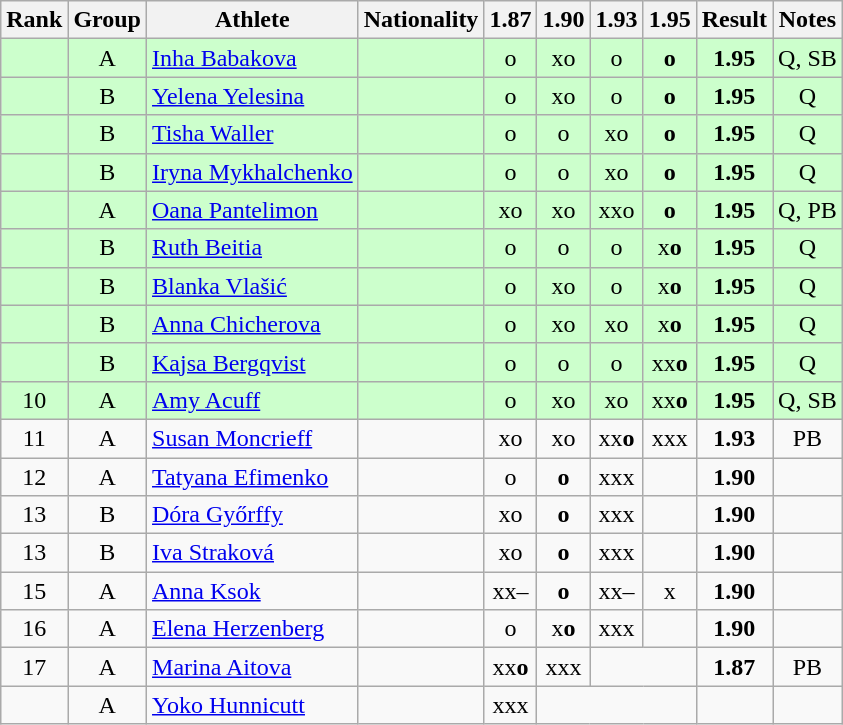<table class="wikitable sortable" style="text-align:center">
<tr>
<th>Rank</th>
<th>Group</th>
<th>Athlete</th>
<th>Nationality</th>
<th>1.87</th>
<th>1.90</th>
<th>1.93</th>
<th>1.95</th>
<th>Result</th>
<th>Notes</th>
</tr>
<tr bgcolor=ccffcc>
<td></td>
<td>A</td>
<td align="left"><a href='#'>Inha Babakova</a></td>
<td align=left></td>
<td>o</td>
<td>xo</td>
<td>o</td>
<td><strong>o</strong></td>
<td><strong>1.95</strong></td>
<td>Q, SB</td>
</tr>
<tr bgcolor=ccffcc>
<td></td>
<td>B</td>
<td align="left"><a href='#'>Yelena Yelesina</a></td>
<td align=left></td>
<td>o</td>
<td>xo</td>
<td>o</td>
<td><strong>o</strong></td>
<td><strong>1.95</strong></td>
<td>Q</td>
</tr>
<tr bgcolor=ccffcc>
<td></td>
<td>B</td>
<td align="left"><a href='#'>Tisha Waller</a></td>
<td align=left></td>
<td>o</td>
<td>o</td>
<td>xo</td>
<td><strong>o</strong></td>
<td><strong>1.95</strong></td>
<td>Q</td>
</tr>
<tr bgcolor=ccffcc>
<td></td>
<td>B</td>
<td align="left"><a href='#'>Iryna Mykhalchenko</a></td>
<td align=left></td>
<td>o</td>
<td>o</td>
<td>xo</td>
<td><strong>o</strong></td>
<td><strong>1.95</strong></td>
<td>Q</td>
</tr>
<tr bgcolor=ccffcc>
<td></td>
<td>A</td>
<td align="left"><a href='#'>Oana Pantelimon</a></td>
<td align=left></td>
<td>xo</td>
<td>xo</td>
<td>xxo</td>
<td><strong>o</strong></td>
<td><strong>1.95</strong></td>
<td>Q, PB</td>
</tr>
<tr bgcolor=ccffcc>
<td></td>
<td>B</td>
<td align="left"><a href='#'>Ruth Beitia</a></td>
<td align=left></td>
<td>o</td>
<td>o</td>
<td>o</td>
<td>x<strong>o</strong></td>
<td><strong>1.95</strong></td>
<td>Q</td>
</tr>
<tr bgcolor=ccffcc>
<td></td>
<td>B</td>
<td align="left"><a href='#'>Blanka Vlašić</a></td>
<td align=left></td>
<td>o</td>
<td>xo</td>
<td>o</td>
<td>x<strong>o</strong></td>
<td><strong>1.95</strong></td>
<td>Q</td>
</tr>
<tr bgcolor=ccffcc>
<td></td>
<td>B</td>
<td align="left"><a href='#'>Anna Chicherova</a></td>
<td align=left></td>
<td>o</td>
<td>xo</td>
<td>xo</td>
<td>x<strong>o</strong></td>
<td><strong>1.95</strong></td>
<td>Q</td>
</tr>
<tr bgcolor=ccffcc>
<td></td>
<td>B</td>
<td align="left"><a href='#'>Kajsa Bergqvist</a></td>
<td align=left></td>
<td>o</td>
<td>o</td>
<td>o</td>
<td>xx<strong>o</strong></td>
<td><strong>1.95</strong></td>
<td>Q</td>
</tr>
<tr bgcolor=ccffcc>
<td>10</td>
<td>A</td>
<td align="left"><a href='#'>Amy Acuff</a></td>
<td align=left></td>
<td>o</td>
<td>xo</td>
<td>xo</td>
<td>xx<strong>o</strong></td>
<td><strong>1.95</strong></td>
<td>Q, SB</td>
</tr>
<tr>
<td>11</td>
<td>A</td>
<td align="left"><a href='#'>Susan Moncrieff</a></td>
<td align=left></td>
<td>xo</td>
<td>xo</td>
<td>xx<strong>o</strong></td>
<td>xxx</td>
<td><strong>1.93</strong></td>
<td>PB</td>
</tr>
<tr>
<td>12</td>
<td>A</td>
<td align="left"><a href='#'>Tatyana Efimenko</a></td>
<td align=left></td>
<td>o</td>
<td><strong>o</strong></td>
<td>xxx</td>
<td></td>
<td><strong>1.90</strong></td>
<td></td>
</tr>
<tr>
<td>13</td>
<td>B</td>
<td align="left"><a href='#'>Dóra Győrffy</a></td>
<td align=left></td>
<td>xo</td>
<td><strong>o</strong></td>
<td>xxx</td>
<td></td>
<td><strong>1.90</strong></td>
<td></td>
</tr>
<tr>
<td>13</td>
<td>B</td>
<td align="left"><a href='#'>Iva Straková</a></td>
<td align=left></td>
<td>xo</td>
<td><strong>o</strong></td>
<td>xxx</td>
<td></td>
<td><strong>1.90</strong></td>
<td></td>
</tr>
<tr>
<td>15</td>
<td>A</td>
<td align="left"><a href='#'>Anna Ksok</a></td>
<td align=left></td>
<td>xx–</td>
<td><strong>o</strong></td>
<td>xx–</td>
<td>x</td>
<td><strong>1.90</strong></td>
<td></td>
</tr>
<tr>
<td>16</td>
<td>A</td>
<td align="left"><a href='#'>Elena Herzenberg</a></td>
<td align=left></td>
<td>o</td>
<td>x<strong>o</strong></td>
<td>xxx</td>
<td></td>
<td><strong>1.90</strong></td>
<td></td>
</tr>
<tr>
<td>17</td>
<td>A</td>
<td align="left"><a href='#'>Marina Aitova</a></td>
<td align=left></td>
<td>xx<strong>o</strong></td>
<td>xxx</td>
<td colspan=2></td>
<td><strong>1.87</strong></td>
<td>PB</td>
</tr>
<tr>
<td></td>
<td>A</td>
<td align="left"><a href='#'>Yoko Hunnicutt</a></td>
<td align=left></td>
<td>xxx</td>
<td colspan=3></td>
<td><strong></strong></td>
<td></td>
</tr>
</table>
